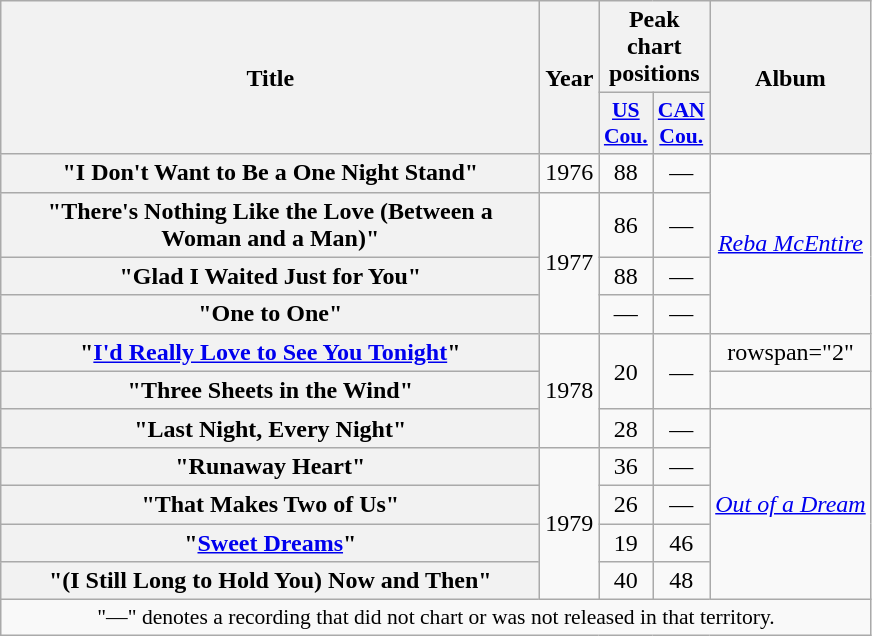<table class="wikitable plainrowheaders" style="text-align:center;" border="1">
<tr>
<th scope="col" rowspan="2" style="width:22em;">Title</th>
<th scope="col" rowspan="2">Year</th>
<th scope="col" colspan="2">Peak chart<br>positions</th>
<th scope="col" rowspan="2">Album</th>
</tr>
<tr>
<th scope="col" style="width:2em;font-size:90%;"><a href='#'>US<br>Cou.</a><br></th>
<th scope="col" style="width:2em;font-size:90%;"><a href='#'>CAN<br>Cou.</a><br></th>
</tr>
<tr>
<th scope="row">"I Don't Want to Be a One Night Stand"</th>
<td>1976</td>
<td>88</td>
<td>—</td>
<td rowspan="4"><em><a href='#'>Reba McEntire</a></em></td>
</tr>
<tr>
<th scope="row">"There's Nothing Like the Love (Between a<br>Woman and a Man)"</th>
<td rowspan="3">1977</td>
<td>86</td>
<td>—</td>
</tr>
<tr>
<th scope="row">"Glad I Waited Just for You"</th>
<td>88</td>
<td>—</td>
</tr>
<tr>
<th scope="row">"One to One"</th>
<td>—</td>
<td>—</td>
</tr>
<tr>
<th scope="row">"<a href='#'>I'd Really Love to See You Tonight</a>"<br></th>
<td rowspan="3">1978</td>
<td rowspan="2">20</td>
<td rowspan="2">—</td>
<td>rowspan="2" </td>
</tr>
<tr>
<th scope="row">"Three Sheets in the Wind" </th>
</tr>
<tr>
<th scope="row">"Last Night, Every Night"</th>
<td>28</td>
<td>—</td>
<td rowspan="5"><em><a href='#'>Out of a Dream</a></em></td>
</tr>
<tr>
<th scope="row">"Runaway Heart"</th>
<td rowspan="4">1979</td>
<td>36</td>
<td>—</td>
</tr>
<tr>
<th scope="row">"That Makes Two of Us" </th>
<td>26</td>
<td>—</td>
</tr>
<tr>
<th scope="row">"<a href='#'>Sweet Dreams</a>"</th>
<td>19</td>
<td>46</td>
</tr>
<tr>
<th scope="row">"(I Still Long to Hold You) Now and Then"</th>
<td>40</td>
<td>48</td>
</tr>
<tr>
<td colspan="5" style="font-size:90%">"—" denotes a recording that did not chart or was not released in that territory.</td>
</tr>
</table>
